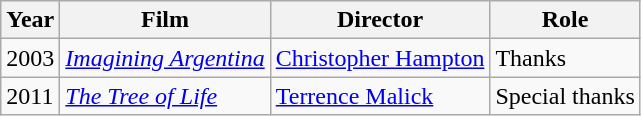<table class="wikitable">
<tr>
<th>Year</th>
<th>Film</th>
<th>Director</th>
<th>Role</th>
</tr>
<tr>
<td>2003</td>
<td><em><a href='#'>Imagining Argentina</a></em></td>
<td><a href='#'>Christopher Hampton</a></td>
<td>Thanks</td>
</tr>
<tr>
<td>2011</td>
<td><em><a href='#'>The Tree of Life</a></em></td>
<td><a href='#'>Terrence Malick</a></td>
<td>Special thanks</td>
</tr>
</table>
